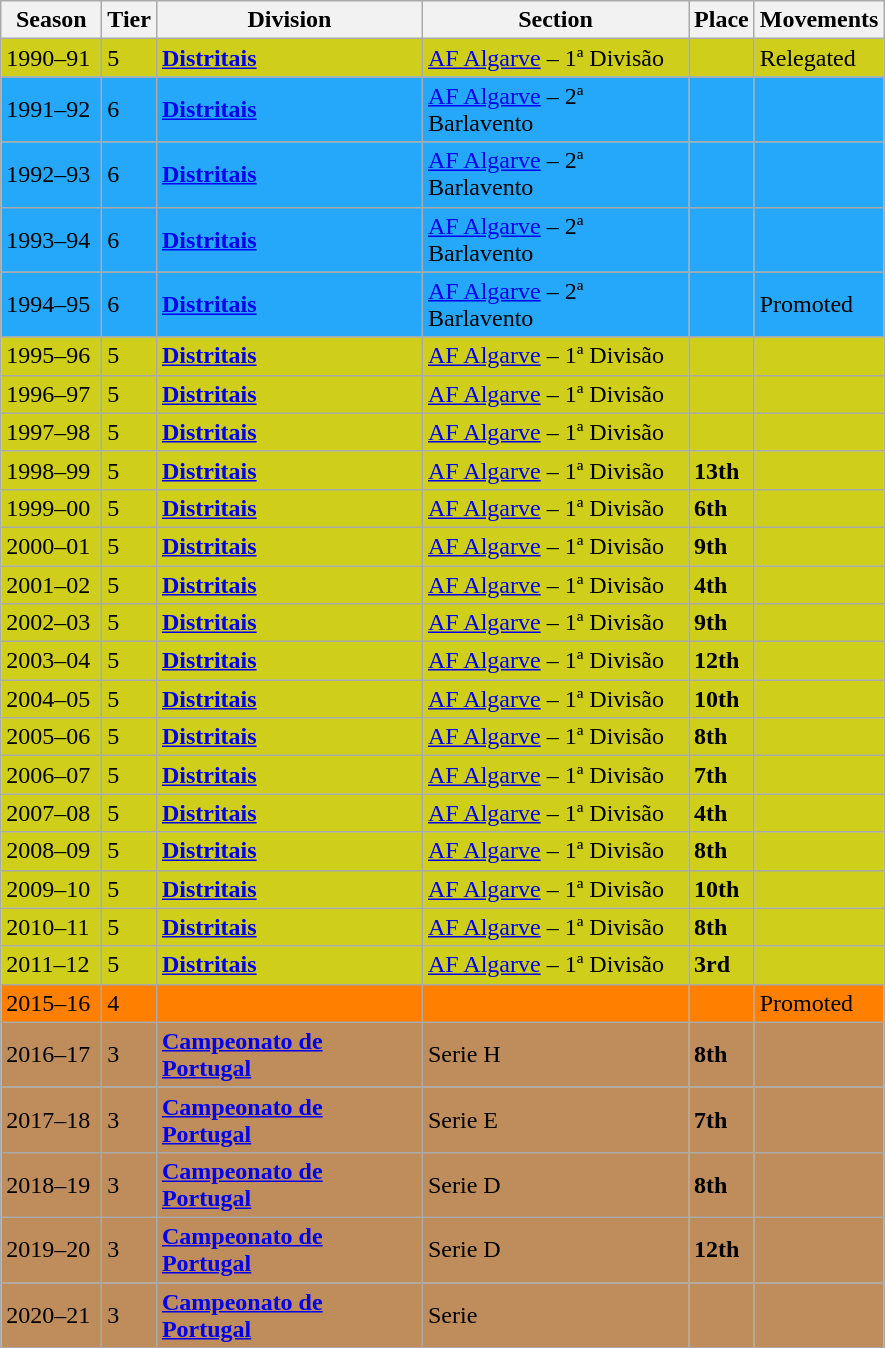<table class="wikitable" style="text-align: left;">
<tr>
<th style="width: 60px;"><strong>Season</strong></th>
<th style="width: 5px;"><strong>Tier</strong></th>
<th style="width: 170px;"><strong>Division</strong></th>
<th style="width: 170px;"><strong>Section</strong></th>
<th style="width: 5px;"><strong>Place</strong></th>
<th style="width: 5px;"><strong>Movements</strong></th>
</tr>
<tr>
<td style="background:#CECE1B;">1990–91</td>
<td style="background:#CECE1B;">5</td>
<td style="background:#CECE1B;"><strong><a href='#'>Distritais</a></strong></td>
<td style="background:#CECE1B;"><a href='#'>AF Algarve</a> – 1ª Divisão</td>
<td style="background:#CECE1B;"></td>
<td style="background:#CECE1B;">Relegated</td>
</tr>
<tr>
<td style="background:#25A8F9;">1991–92</td>
<td style="background:#25A8F9;">6</td>
<td style="background:#25A8F9;"><strong><a href='#'>Distritais</a></strong></td>
<td style="background:#25A8F9;"><a href='#'>AF Algarve</a> – 2ª Barlavento</td>
<td style="background:#25A8F9;"></td>
<td style="background:#25A8F9;"></td>
</tr>
<tr>
<td style="background:#25A8F9;">1992–93</td>
<td style="background:#25A8F9;">6</td>
<td style="background:#25A8F9;"><strong><a href='#'>Distritais</a></strong></td>
<td style="background:#25A8F9;"><a href='#'>AF Algarve</a> – 2ª Barlavento</td>
<td style="background:#25A8F9;"></td>
<td style="background:#25A8F9;"></td>
</tr>
<tr>
<td style="background:#25A8F9;">1993–94</td>
<td style="background:#25A8F9;">6</td>
<td style="background:#25A8F9;"><strong><a href='#'>Distritais</a></strong></td>
<td style="background:#25A8F9;"><a href='#'>AF Algarve</a> – 2ª Barlavento</td>
<td style="background:#25A8F9;"></td>
<td style="background:#25A8F9;"></td>
</tr>
<tr>
<td style="background:#25A8F9;">1994–95</td>
<td style="background:#25A8F9;">6</td>
<td style="background:#25A8F9;"><strong><a href='#'>Distritais</a></strong></td>
<td style="background:#25A8F9;"><a href='#'>AF Algarve</a> – 2ª Barlavento</td>
<td style="background:#25A8F9;"></td>
<td style="background:#25A8F9;">Promoted</td>
</tr>
<tr>
<td style="background:#CECE1B;">1995–96</td>
<td style="background:#CECE1B;">5</td>
<td style="background:#CECE1B;"><strong><a href='#'>Distritais</a></strong></td>
<td style="background:#CECE1B;"><a href='#'>AF Algarve</a> – 1ª Divisão</td>
<td style="background:#CECE1B;"></td>
<td style="background:#CECE1B;"></td>
</tr>
<tr>
<td style="background:#CECE1B;">1996–97</td>
<td style="background:#CECE1B;">5</td>
<td style="background:#CECE1B;"><strong><a href='#'>Distritais</a></strong></td>
<td style="background:#CECE1B;"><a href='#'>AF Algarve</a> – 1ª Divisão</td>
<td style="background:#CECE1B;"></td>
<td style="background:#CECE1B;"></td>
</tr>
<tr>
<td style="background:#CECE1B;">1997–98</td>
<td style="background:#CECE1B;">5</td>
<td style="background:#CECE1B;"><strong><a href='#'>Distritais</a></strong></td>
<td style="background:#CECE1B;"><a href='#'>AF Algarve</a> – 1ª Divisão</td>
<td style="background:#CECE1B;"></td>
<td style="background:#CECE1B;"></td>
</tr>
<tr>
<td style="background:#CECE1B;">1998–99</td>
<td style="background:#CECE1B;">5</td>
<td style="background:#CECE1B;"><strong><a href='#'>Distritais</a></strong></td>
<td style="background:#CECE1B;"><a href='#'>AF Algarve</a> – 1ª Divisão</td>
<td style="background:#CECE1B;"><strong>13th</strong></td>
<td style="background:#CECE1B;"></td>
</tr>
<tr>
<td style="background:#CECE1B;">1999–00</td>
<td style="background:#CECE1B;">5</td>
<td style="background:#CECE1B;"><strong><a href='#'>Distritais</a></strong></td>
<td style="background:#CECE1B;"><a href='#'>AF Algarve</a> – 1ª Divisão</td>
<td style="background:#CECE1B;"><strong>6th</strong></td>
<td style="background:#CECE1B;"></td>
</tr>
<tr>
<td style="background:#CECE1B;">2000–01</td>
<td style="background:#CECE1B;">5</td>
<td style="background:#CECE1B;"><strong><a href='#'>Distritais</a></strong></td>
<td style="background:#CECE1B;"><a href='#'>AF Algarve</a> – 1ª Divisão</td>
<td style="background:#CECE1B;"><strong>9th</strong></td>
<td style="background:#CECE1B;"></td>
</tr>
<tr>
<td style="background:#CECE1B;">2001–02</td>
<td style="background:#CECE1B;">5</td>
<td style="background:#CECE1B;"><strong><a href='#'>Distritais</a></strong></td>
<td style="background:#CECE1B;"><a href='#'>AF Algarve</a> – 1ª Divisão</td>
<td style="background:#CECE1B;"><strong>4th</strong></td>
<td style="background:#CECE1B;"></td>
</tr>
<tr>
<td style="background:#CECE1B;">2002–03</td>
<td style="background:#CECE1B;">5</td>
<td style="background:#CECE1B;"><strong><a href='#'>Distritais</a></strong></td>
<td style="background:#CECE1B;"><a href='#'>AF Algarve</a> – 1ª Divisão</td>
<td style="background:#CECE1B;"><strong>9th</strong></td>
<td style="background:#CECE1B;"></td>
</tr>
<tr>
<td style="background:#CECE1B;">2003–04</td>
<td style="background:#CECE1B;">5</td>
<td style="background:#CECE1B;"><strong><a href='#'>Distritais</a></strong></td>
<td style="background:#CECE1B;"><a href='#'>AF Algarve</a> – 1ª Divisão</td>
<td style="background:#CECE1B;"><strong>12th</strong></td>
<td style="background:#CECE1B;"></td>
</tr>
<tr>
<td style="background:#CECE1B;">2004–05</td>
<td style="background:#CECE1B;">5</td>
<td style="background:#CECE1B;"><strong><a href='#'>Distritais</a></strong></td>
<td style="background:#CECE1B;"><a href='#'>AF Algarve</a> – 1ª Divisão</td>
<td style="background:#CECE1B;"><strong>10th</strong></td>
<td style="background:#CECE1B;"></td>
</tr>
<tr>
<td style="background:#CECE1B;">2005–06</td>
<td style="background:#CECE1B;">5</td>
<td style="background:#CECE1B;"><strong><a href='#'>Distritais</a></strong></td>
<td style="background:#CECE1B;"><a href='#'>AF Algarve</a> – 1ª Divisão</td>
<td style="background:#CECE1B;"><strong>8th</strong></td>
<td style="background:#CECE1B;"></td>
</tr>
<tr>
<td style="background:#CECE1B;">2006–07</td>
<td style="background:#CECE1B;">5</td>
<td style="background:#CECE1B;"><strong><a href='#'>Distritais</a></strong></td>
<td style="background:#CECE1B;"><a href='#'>AF Algarve</a> – 1ª Divisão</td>
<td style="background:#CECE1B;"><strong>7th</strong></td>
<td style="background:#CECE1B;"></td>
</tr>
<tr>
<td style="background:#CECE1B;">2007–08</td>
<td style="background:#CECE1B;">5</td>
<td style="background:#CECE1B;"><strong><a href='#'>Distritais</a></strong></td>
<td style="background:#CECE1B;"><a href='#'>AF Algarve</a> – 1ª Divisão</td>
<td style="background:#CECE1B;"><strong>4th</strong></td>
<td style="background:#CECE1B;"></td>
</tr>
<tr>
<td style="background:#CECE1B;">2008–09</td>
<td style="background:#CECE1B;">5</td>
<td style="background:#CECE1B;"><strong><a href='#'>Distritais</a></strong></td>
<td style="background:#CECE1B;"><a href='#'>AF Algarve</a> – 1ª Divisão</td>
<td style="background:#CECE1B;"><strong>8th</strong></td>
<td style="background:#CECE1B;"></td>
</tr>
<tr>
<td style="background:#CECE1B;">2009–10</td>
<td style="background:#CECE1B;">5</td>
<td style="background:#CECE1B;"><strong><a href='#'>Distritais</a></strong></td>
<td style="background:#CECE1B;"><a href='#'>AF Algarve</a> – 1ª Divisão</td>
<td style="background:#CECE1B;"><strong>10th</strong></td>
<td style="background:#CECE1B;"></td>
</tr>
<tr>
<td style="background:#CECE1B;">2010–11</td>
<td style="background:#CECE1B;">5</td>
<td style="background:#CECE1B;"><strong><a href='#'>Distritais</a></strong></td>
<td style="background:#CECE1B;"><a href='#'>AF Algarve</a> – 1ª Divisão</td>
<td style="background:#CECE1B;"><strong>8th</strong></td>
<td style="background:#CECE1B;"></td>
</tr>
<tr>
<td style="background:#CECE1B;">2011–12</td>
<td style="background:#CECE1B;">5</td>
<td style="background:#CECE1B;"><strong><a href='#'>Distritais</a></strong></td>
<td style="background:#CECE1B;"><a href='#'>AF Algarve</a> – 1ª Divisão</td>
<td style="background:#CECE1B;"><strong>3rd</strong></td>
<td style="background:#CECE1B;"></td>
</tr>
<tr>
<td style="background:#FF7F00;">2015–16</td>
<td style="background:#FF7F00;">4</td>
<td style="background:#FF7F00;"></td>
<td style="background:#FF7F00;"></td>
<td style="background:#FF7F00;"></td>
<td style="background:#FF7F00;">Promoted</td>
</tr>
<tr>
<td style="background:#BF8D5B;">2016–17</td>
<td style="background:#BF8D5B;">3</td>
<td style="background:#BF8D5B;"><strong><a href='#'>Campeonato de Portugal</a></strong></td>
<td style="background:#BF8D5B;">Serie H</td>
<td style="background:#BF8D5B;"><strong>8th</strong></td>
<td style="background:#BF8D5B;"></td>
</tr>
<tr>
<td style="background:#BF8D5B;">2017–18</td>
<td style="background:#BF8D5B;">3</td>
<td style="background:#BF8D5B;"><strong><a href='#'>Campeonato de Portugal</a></strong></td>
<td style="background:#BF8D5B;">Serie E</td>
<td style="background:#BF8D5B;"><strong>7th</strong></td>
<td style="background:#BF8D5B;"></td>
</tr>
<tr>
<td style="background:#BF8D5B;">2018–19</td>
<td style="background:#BF8D5B;">3</td>
<td style="background:#BF8D5B;"><strong><a href='#'>Campeonato de Portugal</a></strong></td>
<td style="background:#BF8D5B;">Serie D</td>
<td style="background:#BF8D5B;"><strong>8th</strong></td>
<td style="background:#BF8D5B;"></td>
</tr>
<tr>
<td style="background:#BF8D5B;">2019–20</td>
<td style="background:#BF8D5B;">3</td>
<td style="background:#BF8D5B;"><strong><a href='#'>Campeonato de Portugal</a></strong></td>
<td style="background:#BF8D5B;">Serie D</td>
<td style="background:#BF8D5B;"><strong>12th</strong></td>
<td style="background:#BF8D5B;"></td>
</tr>
<tr>
<td style="background:#BF8D5B;">2020–21</td>
<td style="background:#BF8D5B;">3</td>
<td style="background:#BF8D5B;"><strong><a href='#'>Campeonato de Portugal</a></strong></td>
<td style="background:#BF8D5B;">Serie</td>
<td style="background:#BF8D5B;"></td>
<td style="background:#BF8D5B;"></td>
</tr>
<tr>
</tr>
</table>
